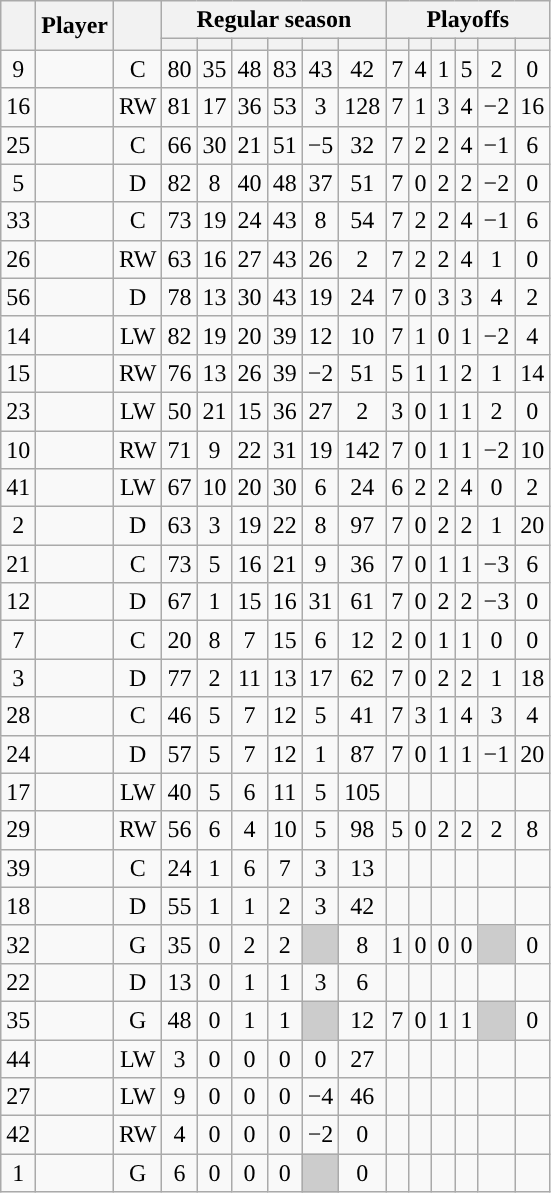<table class="wikitable sortable plainrowheaders" style="text-align:center;">
<tr>
<th scope="col" data-sort-type="number" rowspan="2"></th>
<th scope="col" rowspan="2">Player</th>
<th scope="col" rowspan="2"></th>
<th scope=colgroup colspan=6>Regular season</th>
<th scope=colgroup colspan=6>Playoffs</th>
</tr>
<tr>
<th scope="col" data-sort-type="number"></th>
<th scope="col" data-sort-type="number"></th>
<th scope="col" data-sort-type="number"></th>
<th scope="col" data-sort-type="number"></th>
<th scope="col" data-sort-type="number"></th>
<th scope="col" data-sort-type="number"></th>
<th scope="col" data-sort-type="number"></th>
<th scope="col" data-sort-type="number"></th>
<th scope="col" data-sort-type="number"></th>
<th scope="col" data-sort-type="number"></th>
<th scope="col" data-sort-type="number"></th>
<th scope="col" data-sort-type="number"></th>
</tr>
<tr>
<td scope="row">9</td>
<td align="left"></td>
<td>C</td>
<td>80</td>
<td>35</td>
<td>48</td>
<td>83</td>
<td>43</td>
<td>42</td>
<td>7</td>
<td>4</td>
<td>1</td>
<td>5</td>
<td>2</td>
<td>0</td>
</tr>
<tr>
<td scope="row">16</td>
<td align="left"></td>
<td>RW</td>
<td>81</td>
<td>17</td>
<td>36</td>
<td>53</td>
<td>3</td>
<td>128</td>
<td>7</td>
<td>1</td>
<td>3</td>
<td>4</td>
<td>−2</td>
<td>16</td>
</tr>
<tr>
<td scope="row">25</td>
<td align="left"></td>
<td>C</td>
<td>66</td>
<td>30</td>
<td>21</td>
<td>51</td>
<td>−5</td>
<td>32</td>
<td>7</td>
<td>2</td>
<td>2</td>
<td>4</td>
<td>−1</td>
<td>6</td>
</tr>
<tr>
<td scope="row">5</td>
<td align="left"></td>
<td>D</td>
<td>82</td>
<td>8</td>
<td>40</td>
<td>48</td>
<td>37</td>
<td>51</td>
<td>7</td>
<td>0</td>
<td>2</td>
<td>2</td>
<td>−2</td>
<td>0</td>
</tr>
<tr>
<td scope="row">33</td>
<td align="left"></td>
<td>C</td>
<td>73</td>
<td>19</td>
<td>24</td>
<td>43</td>
<td>8</td>
<td>54</td>
<td>7</td>
<td>2</td>
<td>2</td>
<td>4</td>
<td>−1</td>
<td>6</td>
</tr>
<tr>
<td scope="row">26</td>
<td align="left"></td>
<td>RW</td>
<td>63</td>
<td>16</td>
<td>27</td>
<td>43</td>
<td>26</td>
<td>2</td>
<td>7</td>
<td>2</td>
<td>2</td>
<td>4</td>
<td>1</td>
<td>0</td>
</tr>
<tr>
<td scope="row">56</td>
<td align="left"></td>
<td>D</td>
<td>78</td>
<td>13</td>
<td>30</td>
<td>43</td>
<td>19</td>
<td>24</td>
<td>7</td>
<td>0</td>
<td>3</td>
<td>3</td>
<td>4</td>
<td>2</td>
</tr>
<tr>
<td scope="row">14</td>
<td align="left"></td>
<td>LW</td>
<td>82</td>
<td>19</td>
<td>20</td>
<td>39</td>
<td>12</td>
<td>10</td>
<td>7</td>
<td>1</td>
<td>0</td>
<td>1</td>
<td>−2</td>
<td>4</td>
</tr>
<tr>
<td scope="row">15</td>
<td align="left"></td>
<td>RW</td>
<td>76</td>
<td>13</td>
<td>26</td>
<td>39</td>
<td>−2</td>
<td>51</td>
<td>5</td>
<td>1</td>
<td>1</td>
<td>2</td>
<td>1</td>
<td>14</td>
</tr>
<tr>
<td scope="row">23</td>
<td align="left"></td>
<td>LW</td>
<td>50</td>
<td>21</td>
<td>15</td>
<td>36</td>
<td>27</td>
<td>2</td>
<td>3</td>
<td>0</td>
<td>1</td>
<td>1</td>
<td>2</td>
<td>0</td>
</tr>
<tr>
<td scope="row">10</td>
<td align="left"></td>
<td>RW</td>
<td>71</td>
<td>9</td>
<td>22</td>
<td>31</td>
<td>19</td>
<td>142</td>
<td>7</td>
<td>0</td>
<td>1</td>
<td>1</td>
<td>−2</td>
<td>10</td>
</tr>
<tr>
<td scope="row">41</td>
<td align="left"></td>
<td>LW</td>
<td>67</td>
<td>10</td>
<td>20</td>
<td>30</td>
<td>6</td>
<td>24</td>
<td>6</td>
<td>2</td>
<td>2</td>
<td>4</td>
<td>0</td>
<td>2</td>
</tr>
<tr>
<td scope="row">2</td>
<td align="left"></td>
<td>D</td>
<td>63</td>
<td>3</td>
<td>19</td>
<td>22</td>
<td>8</td>
<td>97</td>
<td>7</td>
<td>0</td>
<td>2</td>
<td>2</td>
<td>1</td>
<td>20</td>
</tr>
<tr>
<td scope="row">21</td>
<td align="left"></td>
<td>C</td>
<td>73</td>
<td>5</td>
<td>16</td>
<td>21</td>
<td>9</td>
<td>36</td>
<td>7</td>
<td>0</td>
<td>1</td>
<td>1</td>
<td>−3</td>
<td>6</td>
</tr>
<tr>
<td scope="row">12</td>
<td align="left"></td>
<td>D</td>
<td>67</td>
<td>1</td>
<td>15</td>
<td>16</td>
<td>31</td>
<td>61</td>
<td>7</td>
<td>0</td>
<td>2</td>
<td>2</td>
<td>−3</td>
<td>0</td>
</tr>
<tr>
<td scope="row">7</td>
<td align="left"></td>
<td>C</td>
<td>20</td>
<td>8</td>
<td>7</td>
<td>15</td>
<td>6</td>
<td>12</td>
<td>2</td>
<td>0</td>
<td>1</td>
<td>1</td>
<td>0</td>
<td>0</td>
</tr>
<tr>
<td scope="row">3</td>
<td align="left"></td>
<td>D</td>
<td>77</td>
<td>2</td>
<td>11</td>
<td>13</td>
<td>17</td>
<td>62</td>
<td>7</td>
<td>0</td>
<td>2</td>
<td>2</td>
<td>1</td>
<td>18</td>
</tr>
<tr>
<td scope="row">28</td>
<td align="left"></td>
<td>C</td>
<td>46</td>
<td>5</td>
<td>7</td>
<td>12</td>
<td>5</td>
<td>41</td>
<td>7</td>
<td>3</td>
<td>1</td>
<td>4</td>
<td>3</td>
<td>4</td>
</tr>
<tr>
<td scope="row">24</td>
<td align="left"></td>
<td>D</td>
<td>57</td>
<td>5</td>
<td>7</td>
<td>12</td>
<td>1</td>
<td>87</td>
<td>7</td>
<td>0</td>
<td>1</td>
<td>1</td>
<td>−1</td>
<td>20</td>
</tr>
<tr>
<td scope="row">17</td>
<td align="left"></td>
<td>LW</td>
<td>40</td>
<td>5</td>
<td>6</td>
<td>11</td>
<td>5</td>
<td>105</td>
<td></td>
<td></td>
<td></td>
<td></td>
<td></td>
<td></td>
</tr>
<tr>
<td scope="row">29</td>
<td align="left"></td>
<td>RW</td>
<td>56</td>
<td>6</td>
<td>4</td>
<td>10</td>
<td>5</td>
<td>98</td>
<td>5</td>
<td>0</td>
<td>2</td>
<td>2</td>
<td>2</td>
<td>8</td>
</tr>
<tr>
<td scope="row">39</td>
<td align="left"></td>
<td>C</td>
<td>24</td>
<td>1</td>
<td>6</td>
<td>7</td>
<td>3</td>
<td>13</td>
<td></td>
<td></td>
<td></td>
<td></td>
<td></td>
<td></td>
</tr>
<tr>
<td scope="row">18</td>
<td align="left"></td>
<td>D</td>
<td>55</td>
<td>1</td>
<td>1</td>
<td>2</td>
<td>3</td>
<td>42</td>
<td></td>
<td></td>
<td></td>
<td></td>
<td></td>
<td></td>
</tr>
<tr>
<td scope="row">32</td>
<td align="left"></td>
<td>G</td>
<td>35</td>
<td>0</td>
<td>2</td>
<td>2</td>
<td style="background:#ccc"></td>
<td>8</td>
<td>1</td>
<td>0</td>
<td>0</td>
<td>0</td>
<td style="background:#ccc"></td>
<td>0</td>
</tr>
<tr>
<td scope="row">22</td>
<td align="left"></td>
<td>D</td>
<td>13</td>
<td>0</td>
<td>1</td>
<td>1</td>
<td>3</td>
<td>6</td>
<td></td>
<td></td>
<td></td>
<td></td>
<td></td>
<td></td>
</tr>
<tr>
<td scope="row">35</td>
<td align="left"></td>
<td>G</td>
<td>48</td>
<td>0</td>
<td>1</td>
<td>1</td>
<td style="background:#ccc"></td>
<td>12</td>
<td>7</td>
<td>0</td>
<td>1</td>
<td>1</td>
<td style="background:#ccc"></td>
<td>0</td>
</tr>
<tr>
<td scope="row">44</td>
<td align="left"></td>
<td>LW</td>
<td>3</td>
<td>0</td>
<td>0</td>
<td>0</td>
<td>0</td>
<td>27</td>
<td></td>
<td></td>
<td></td>
<td></td>
<td></td>
<td></td>
</tr>
<tr>
<td scope="row">27</td>
<td align="left"></td>
<td>LW</td>
<td>9</td>
<td>0</td>
<td>0</td>
<td>0</td>
<td>−4</td>
<td>46</td>
<td></td>
<td></td>
<td></td>
<td></td>
<td></td>
<td></td>
</tr>
<tr>
<td scope="row">42</td>
<td align="left"></td>
<td>RW</td>
<td>4</td>
<td>0</td>
<td>0</td>
<td>0</td>
<td>−2</td>
<td>0</td>
<td></td>
<td></td>
<td></td>
<td></td>
<td></td>
<td></td>
</tr>
<tr>
<td scope="row">1</td>
<td align="left"></td>
<td>G</td>
<td>6</td>
<td>0</td>
<td>0</td>
<td>0</td>
<td style="background:#ccc"></td>
<td>0</td>
<td></td>
<td></td>
<td></td>
<td></td>
<td></td>
<td></td>
</tr>
</table>
